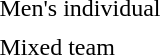<table>
<tr>
<td>Men's individual</td>
<td></td>
<td></td>
<td></td>
</tr>
<tr>
<td></td>
<td></td>
<td></td>
<td></td>
</tr>
<tr>
<td>Mixed team</td>
<td></td>
<td></td>
<td></td>
</tr>
</table>
